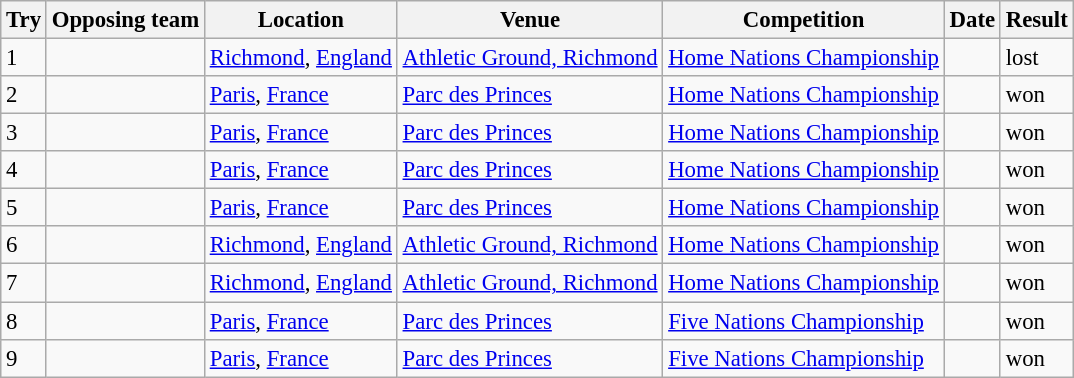<table class="wikitable sortable" style="font-size:95%">
<tr>
<th>Try</th>
<th>Opposing team</th>
<th>Location</th>
<th>Venue</th>
<th>Competition</th>
<th>Date</th>
<th>Result</th>
</tr>
<tr>
<td>1</td>
<td></td>
<td><a href='#'>Richmond</a>, <a href='#'>England</a></td>
<td><a href='#'>Athletic Ground, Richmond</a></td>
<td><a href='#'>Home Nations Championship</a></td>
<td></td>
<td>lost</td>
</tr>
<tr>
<td>2</td>
<td></td>
<td><a href='#'>Paris</a>, <a href='#'>France</a></td>
<td><a href='#'>Parc des Princes</a></td>
<td><a href='#'>Home Nations Championship</a></td>
<td></td>
<td>won</td>
</tr>
<tr>
<td>3</td>
<td></td>
<td><a href='#'>Paris</a>, <a href='#'>France</a></td>
<td><a href='#'>Parc des Princes</a></td>
<td><a href='#'>Home Nations Championship</a></td>
<td></td>
<td>won</td>
</tr>
<tr>
<td>4</td>
<td></td>
<td><a href='#'>Paris</a>, <a href='#'>France</a></td>
<td><a href='#'>Parc des Princes</a></td>
<td><a href='#'>Home Nations Championship</a></td>
<td></td>
<td>won</td>
</tr>
<tr>
<td>5</td>
<td></td>
<td><a href='#'>Paris</a>, <a href='#'>France</a></td>
<td><a href='#'>Parc des Princes</a></td>
<td><a href='#'>Home Nations Championship</a></td>
<td></td>
<td>won</td>
</tr>
<tr>
<td>6</td>
<td></td>
<td><a href='#'>Richmond</a>, <a href='#'>England</a></td>
<td><a href='#'>Athletic Ground, Richmond</a></td>
<td><a href='#'>Home Nations Championship</a></td>
<td></td>
<td>won</td>
</tr>
<tr>
<td>7</td>
<td></td>
<td><a href='#'>Richmond</a>, <a href='#'>England</a></td>
<td><a href='#'>Athletic Ground, Richmond</a></td>
<td><a href='#'>Home Nations Championship</a></td>
<td></td>
<td>won</td>
</tr>
<tr>
<td>8</td>
<td></td>
<td><a href='#'>Paris</a>, <a href='#'>France</a></td>
<td><a href='#'>Parc des Princes</a></td>
<td><a href='#'>Five Nations Championship</a></td>
<td></td>
<td>won</td>
</tr>
<tr>
<td>9</td>
<td></td>
<td><a href='#'>Paris</a>, <a href='#'>France</a></td>
<td><a href='#'>Parc des Princes</a></td>
<td><a href='#'>Five Nations Championship</a></td>
<td></td>
<td>won</td>
</tr>
</table>
